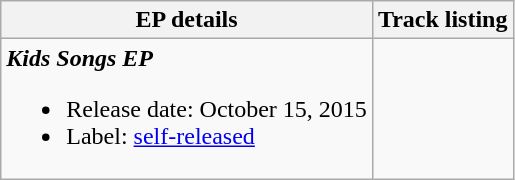<table class="wikitable">
<tr>
<th>EP details</th>
<th>Track listing</th>
</tr>
<tr>
<td><strong><em>Kids Songs EP</em></strong><br><ul><li>Release date: October 15, 2015</li><li>Label: <a href='#'>self-released</a></li></ul></td>
<td><br></td>
</tr>
</table>
